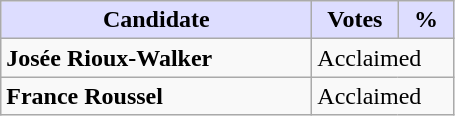<table class="wikitable">
<tr>
<th style="background:#ddf; width:200px;">Candidate</th>
<th style="background:#ddf; width:50px;">Votes</th>
<th style="background:#ddf; width:30px;">%</th>
</tr>
<tr>
<td><strong>Josée Rioux-Walker</strong></td>
<td colspan="2">Acclaimed</td>
</tr>
<tr>
<td><strong>France Roussel</strong></td>
<td colspan="2">Acclaimed</td>
</tr>
</table>
